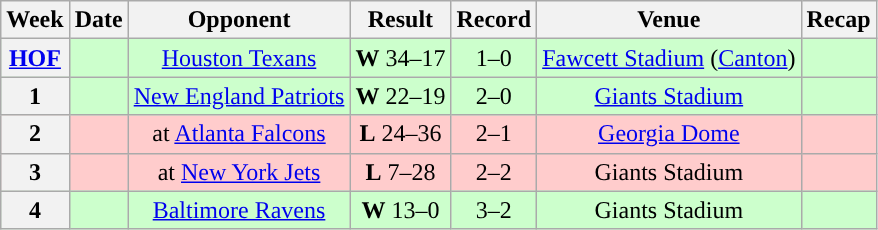<table class="wikitable" style="text-align:center">
<tr>
<th>Week</th>
<th>Date</th>
<th>Opponent</th>
<th>Result</th>
<th>Record</th>
<th>Venue</th>
<th>Recap</th>
</tr>
<tr style="background:#cfc">
<th><a href='#'>HOF</a></th>
<td></td>
<td><a href='#'>Houston Texans</a></td>
<td><strong>W</strong> 34–17</td>
<td>1–0</td>
<td><a href='#'>Fawcett Stadium</a> (<a href='#'>Canton</a>)</td>
<td></td>
</tr>
<tr style="background:#cfc">
<th>1</th>
<td></td>
<td><a href='#'>New England Patriots</a></td>
<td><strong>W</strong> 22–19</td>
<td>2–0</td>
<td><a href='#'>Giants Stadium</a></td>
<td></td>
</tr>
<tr style="background:#fcc">
<th>2</th>
<td></td>
<td>at <a href='#'>Atlanta Falcons</a></td>
<td><strong>L</strong> 24–36</td>
<td>2–1</td>
<td><a href='#'>Georgia Dome</a></td>
<td></td>
</tr>
<tr style="background:#fcc">
<th>3</th>
<td></td>
<td>at <a href='#'>New York Jets</a></td>
<td><strong>L</strong> 7–28</td>
<td>2–2</td>
<td>Giants Stadium</td>
<td></td>
</tr>
<tr style="background:#cfc">
<th>4</th>
<td></td>
<td><a href='#'>Baltimore Ravens</a></td>
<td><strong>W</strong> 13–0</td>
<td>3–2</td>
<td>Giants Stadium</td>
<td></td>
</tr>
</table>
